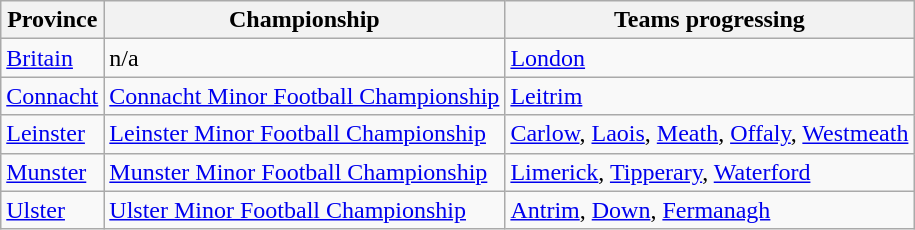<table class=wikitable>
<tr>
<th>Province</th>
<th>Championship</th>
<th>Teams progressing</th>
</tr>
<tr>
<td><a href='#'>Britain</a></td>
<td>n/a</td>
<td><a href='#'>London</a></td>
</tr>
<tr>
<td><a href='#'>Connacht</a></td>
<td><a href='#'>Connacht Minor Football Championship</a></td>
<td><a href='#'>Leitrim</a></td>
</tr>
<tr>
<td><a href='#'>Leinster</a></td>
<td><a href='#'>Leinster Minor Football Championship</a></td>
<td><a href='#'>Carlow</a>, <a href='#'>Laois</a>, <a href='#'>Meath</a>, <a href='#'>Offaly</a>, <a href='#'>Westmeath</a></td>
</tr>
<tr>
<td><a href='#'>Munster</a></td>
<td><a href='#'>Munster Minor Football Championship</a></td>
<td><a href='#'>Limerick</a>, <a href='#'>Tipperary</a>, <a href='#'>Waterford</a></td>
</tr>
<tr>
<td><a href='#'>Ulster</a></td>
<td><a href='#'>Ulster Minor Football Championship</a></td>
<td><a href='#'>Antrim</a>, <a href='#'>Down</a>, <a href='#'>Fermanagh</a></td>
</tr>
</table>
